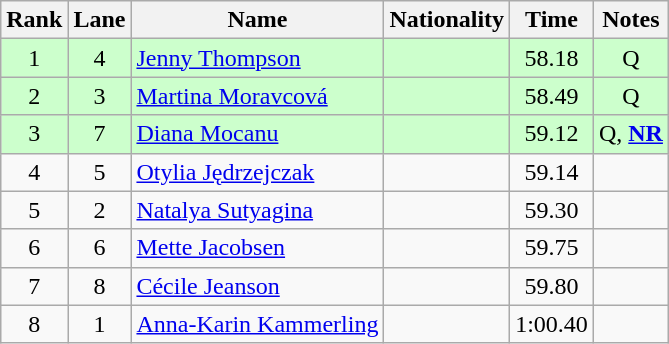<table class="wikitable sortable" style="text-align:center">
<tr>
<th>Rank</th>
<th>Lane</th>
<th>Name</th>
<th>Nationality</th>
<th>Time</th>
<th>Notes</th>
</tr>
<tr bgcolor=#cfc>
<td>1</td>
<td>4</td>
<td align=left><a href='#'>Jenny Thompson</a></td>
<td align=left></td>
<td>58.18</td>
<td>Q</td>
</tr>
<tr bgcolor=#cfc>
<td>2</td>
<td>3</td>
<td align=left><a href='#'>Martina Moravcová</a></td>
<td align=left></td>
<td>58.49</td>
<td>Q</td>
</tr>
<tr bgcolor=#cfc>
<td>3</td>
<td>7</td>
<td align=left><a href='#'>Diana Mocanu</a></td>
<td align=left></td>
<td>59.12</td>
<td>Q, <strong><a href='#'>NR</a></strong></td>
</tr>
<tr>
<td>4</td>
<td>5</td>
<td align=left><a href='#'>Otylia Jędrzejczak</a></td>
<td align=left></td>
<td>59.14</td>
<td></td>
</tr>
<tr>
<td>5</td>
<td>2</td>
<td align=left><a href='#'>Natalya Sutyagina</a></td>
<td align=left></td>
<td>59.30</td>
<td></td>
</tr>
<tr>
<td>6</td>
<td>6</td>
<td align=left><a href='#'>Mette Jacobsen</a></td>
<td align=left></td>
<td>59.75</td>
<td></td>
</tr>
<tr>
<td>7</td>
<td>8</td>
<td align=left><a href='#'>Cécile Jeanson</a></td>
<td align=left></td>
<td>59.80</td>
<td></td>
</tr>
<tr>
<td>8</td>
<td>1</td>
<td align=left><a href='#'>Anna-Karin Kammerling</a></td>
<td align=left></td>
<td>1:00.40</td>
<td></td>
</tr>
</table>
